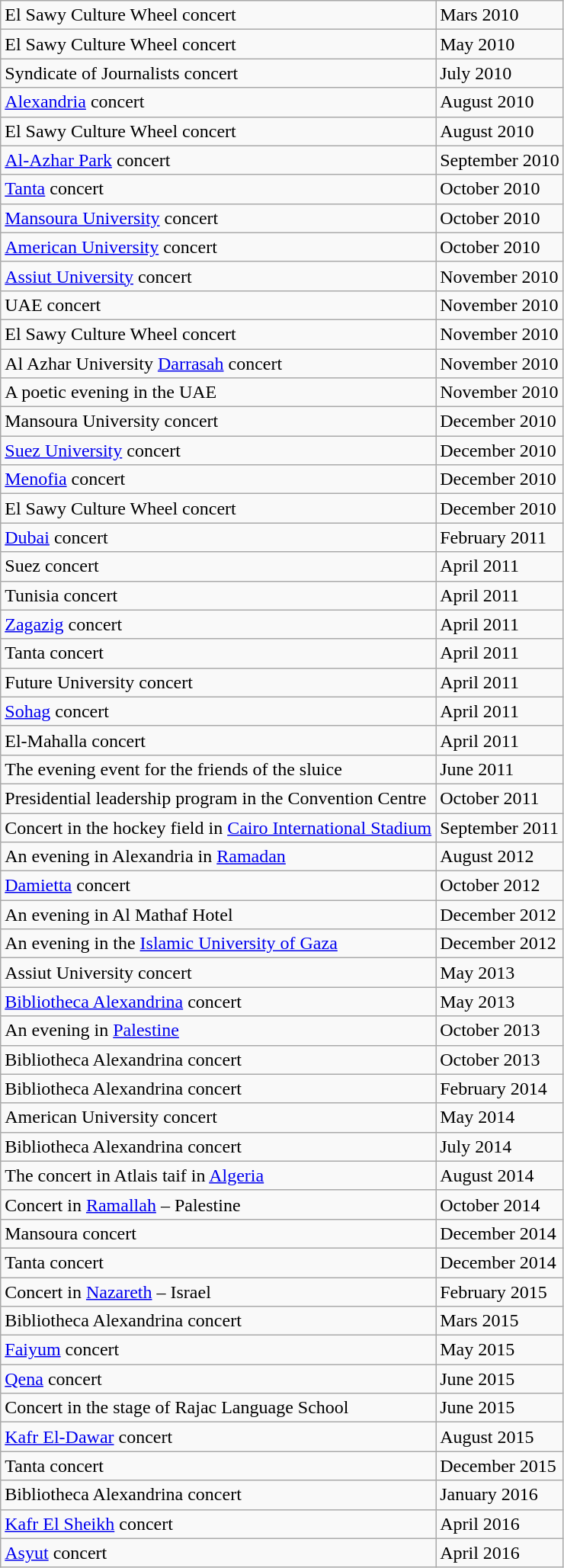<table class="wikitable">
<tr>
<td>El Sawy Culture Wheel concert</td>
<td>Mars 2010</td>
</tr>
<tr>
<td>El Sawy Culture Wheel concert</td>
<td>May 2010</td>
</tr>
<tr>
<td>Syndicate of Journalists concert</td>
<td>July 2010</td>
</tr>
<tr>
<td><a href='#'>Alexandria</a> concert</td>
<td>August 2010</td>
</tr>
<tr>
<td>El Sawy Culture Wheel concert</td>
<td>August 2010</td>
</tr>
<tr>
<td><a href='#'>Al-Azhar Park</a> concert</td>
<td>September 2010</td>
</tr>
<tr>
<td><a href='#'>Tanta</a> concert</td>
<td>October 2010</td>
</tr>
<tr>
<td><a href='#'>Mansoura University</a> concert</td>
<td>October 2010</td>
</tr>
<tr>
<td><a href='#'>American University</a> concert</td>
<td>October 2010</td>
</tr>
<tr>
<td><a href='#'>Assiut University</a> concert</td>
<td>November 2010</td>
</tr>
<tr>
<td>UAE concert</td>
<td>November 2010</td>
</tr>
<tr>
<td>El Sawy Culture Wheel concert</td>
<td>November 2010</td>
</tr>
<tr>
<td>Al Azhar University <a href='#'>Darrasah</a> concert</td>
<td>November 2010</td>
</tr>
<tr>
<td>A poetic evening in the UAE</td>
<td>November 2010</td>
</tr>
<tr>
<td>Mansoura University concert</td>
<td>December 2010</td>
</tr>
<tr>
<td><a href='#'>Suez University</a> concert</td>
<td>December 2010</td>
</tr>
<tr>
<td><a href='#'>Menofia</a> concert</td>
<td>December 2010</td>
</tr>
<tr>
<td>El Sawy Culture Wheel concert</td>
<td>December 2010</td>
</tr>
<tr>
<td><a href='#'>Dubai</a> concert</td>
<td>February 2011</td>
</tr>
<tr>
<td>Suez concert</td>
<td>April 2011</td>
</tr>
<tr>
<td>Tunisia concert</td>
<td>April 2011</td>
</tr>
<tr>
<td><a href='#'>Zagazig</a> concert</td>
<td>April 2011</td>
</tr>
<tr>
<td>Tanta concert</td>
<td>April 2011</td>
</tr>
<tr>
<td>Future University concert</td>
<td>April 2011</td>
</tr>
<tr>
<td><a href='#'>Sohag</a> concert</td>
<td>April 2011</td>
</tr>
<tr>
<td>El-Mahalla concert</td>
<td>April 2011</td>
</tr>
<tr>
<td>The evening event for the friends of the sluice</td>
<td>June 2011</td>
</tr>
<tr>
<td>Presidential leadership program in the Convention Centre</td>
<td>October 2011</td>
</tr>
<tr>
<td>Concert in the hockey field in <a href='#'>Cairo International Stadium</a></td>
<td>September 2011</td>
</tr>
<tr>
<td>An evening in Alexandria in <a href='#'>Ramadan</a></td>
<td>August 2012</td>
</tr>
<tr>
<td><a href='#'>Damietta</a> concert</td>
<td>October 2012</td>
</tr>
<tr>
<td>An evening in Al Mathaf Hotel</td>
<td>December 2012</td>
</tr>
<tr>
<td>An evening in the <a href='#'>Islamic University of Gaza</a></td>
<td>December 2012</td>
</tr>
<tr>
<td>Assiut University concert</td>
<td>May 2013</td>
</tr>
<tr>
<td><a href='#'>Bibliotheca Alexandrina</a> concert</td>
<td>May 2013</td>
</tr>
<tr>
<td>An evening in <a href='#'>Palestine</a></td>
<td>October 2013</td>
</tr>
<tr>
<td>Bibliotheca Alexandrina concert</td>
<td>October 2013</td>
</tr>
<tr>
<td>Bibliotheca Alexandrina concert</td>
<td>February 2014</td>
</tr>
<tr>
<td>American University concert</td>
<td>May 2014</td>
</tr>
<tr>
<td>Bibliotheca Alexandrina concert</td>
<td>July 2014</td>
</tr>
<tr>
<td>The concert in Atlais taif in <a href='#'>Algeria</a></td>
<td>August 2014</td>
</tr>
<tr>
<td>Concert in <a href='#'>Ramallah</a> – Palestine</td>
<td>October 2014</td>
</tr>
<tr>
<td>Mansoura concert</td>
<td>December 2014</td>
</tr>
<tr>
<td>Tanta concert</td>
<td>December 2014</td>
</tr>
<tr>
<td>Concert in <a href='#'>Nazareth</a> – Israel</td>
<td>February 2015</td>
</tr>
<tr>
<td>Bibliotheca Alexandrina concert</td>
<td>Mars 2015</td>
</tr>
<tr>
<td><a href='#'>Faiyum</a> concert</td>
<td>May 2015</td>
</tr>
<tr>
<td><a href='#'>Qena</a> concert</td>
<td>June 2015</td>
</tr>
<tr>
<td>Concert in the stage of Rajac Language School</td>
<td>June 2015</td>
</tr>
<tr>
<td><a href='#'>Kafr El-Dawar</a> concert</td>
<td>August 2015</td>
</tr>
<tr>
<td>Tanta concert</td>
<td>December 2015</td>
</tr>
<tr>
<td>Bibliotheca Alexandrina concert</td>
<td>January 2016</td>
</tr>
<tr>
<td><a href='#'>Kafr El Sheikh</a> concert</td>
<td>April 2016</td>
</tr>
<tr>
<td><a href='#'>Asyut</a> concert</td>
<td>April 2016</td>
</tr>
</table>
